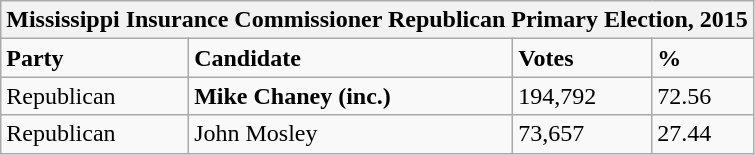<table class="wikitable">
<tr>
<th colspan="4">Mississippi Insurance Commissioner Republican Primary Election, 2015</th>
</tr>
<tr>
<td><strong>Party</strong></td>
<td><strong>Candidate</strong></td>
<td><strong>Votes</strong></td>
<td><strong>%</strong></td>
</tr>
<tr>
<td>Republican</td>
<td><strong>Mike Chaney (inc.)</strong></td>
<td>194,792</td>
<td>72.56</td>
</tr>
<tr>
<td>Republican</td>
<td>John Mosley</td>
<td>73,657</td>
<td>27.44</td>
</tr>
</table>
